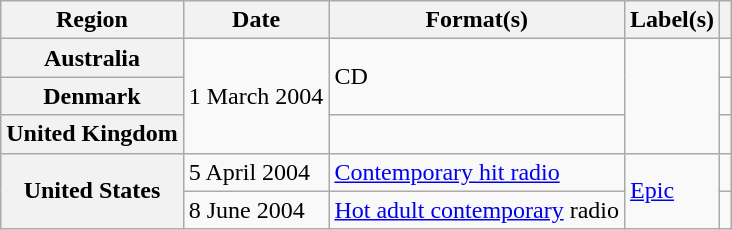<table class="wikitable plainrowheaders">
<tr>
<th scope="col">Region</th>
<th scope="col">Date</th>
<th scope="col">Format(s)</th>
<th scope="col">Label(s)</th>
<th scope="col"></th>
</tr>
<tr>
<th scope="row">Australia</th>
<td rowspan="3">1 March 2004</td>
<td rowspan="2">CD</td>
<td rowspan="3"></td>
<td></td>
</tr>
<tr>
<th scope="row">Denmark</th>
<td></td>
</tr>
<tr>
<th scope="row">United Kingdom</th>
<td></td>
<td></td>
</tr>
<tr>
<th scope="row" rowspan="2">United States</th>
<td>5 April 2004</td>
<td><a href='#'>Contemporary hit radio</a></td>
<td rowspan="2"><a href='#'>Epic</a></td>
<td></td>
</tr>
<tr>
<td>8 June 2004</td>
<td><a href='#'>Hot adult contemporary</a> radio</td>
<td></td>
</tr>
</table>
